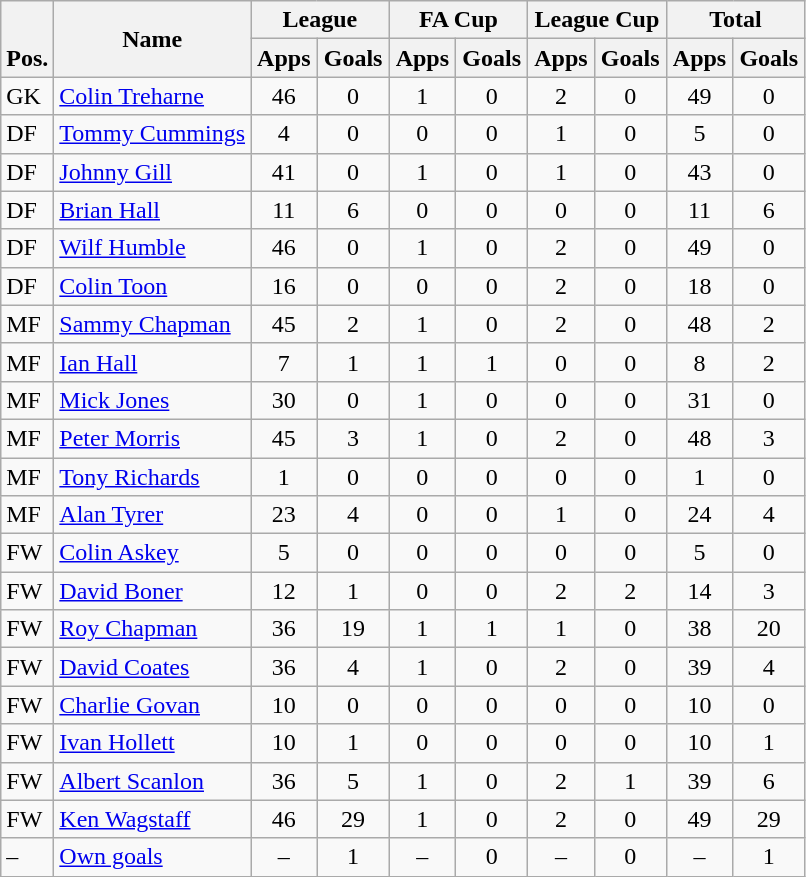<table class="wikitable" style="text-align:center">
<tr>
<th rowspan="2" valign="bottom">Pos.</th>
<th rowspan="2">Name</th>
<th colspan="2" width="85">League</th>
<th colspan="2" width="85">FA Cup</th>
<th colspan="2" width="85">League Cup</th>
<th colspan="2" width="85">Total</th>
</tr>
<tr>
<th>Apps</th>
<th>Goals</th>
<th>Apps</th>
<th>Goals</th>
<th>Apps</th>
<th>Goals</th>
<th>Apps</th>
<th>Goals</th>
</tr>
<tr>
<td align="left">GK</td>
<td align="left"> <a href='#'>Colin Treharne</a></td>
<td>46</td>
<td>0</td>
<td>1</td>
<td>0</td>
<td>2</td>
<td>0</td>
<td>49</td>
<td>0</td>
</tr>
<tr>
<td align="left">DF</td>
<td align="left"> <a href='#'>Tommy Cummings</a></td>
<td>4</td>
<td>0</td>
<td>0</td>
<td>0</td>
<td>1</td>
<td>0</td>
<td>5</td>
<td>0</td>
</tr>
<tr>
<td align="left">DF</td>
<td align="left"> <a href='#'>Johnny Gill</a></td>
<td>41</td>
<td>0</td>
<td>1</td>
<td>0</td>
<td>1</td>
<td>0</td>
<td>43</td>
<td>0</td>
</tr>
<tr>
<td align="left">DF</td>
<td align="left"> <a href='#'>Brian Hall</a></td>
<td>11</td>
<td>6</td>
<td>0</td>
<td>0</td>
<td>0</td>
<td>0</td>
<td>11</td>
<td>6</td>
</tr>
<tr>
<td align="left">DF</td>
<td align="left"> <a href='#'>Wilf Humble</a></td>
<td>46</td>
<td>0</td>
<td>1</td>
<td>0</td>
<td>2</td>
<td>0</td>
<td>49</td>
<td>0</td>
</tr>
<tr>
<td align="left">DF</td>
<td align="left"> <a href='#'>Colin Toon</a></td>
<td>16</td>
<td>0</td>
<td>0</td>
<td>0</td>
<td>2</td>
<td>0</td>
<td>18</td>
<td>0</td>
</tr>
<tr>
<td align="left">MF</td>
<td align="left"> <a href='#'>Sammy Chapman</a></td>
<td>45</td>
<td>2</td>
<td>1</td>
<td>0</td>
<td>2</td>
<td>0</td>
<td>48</td>
<td>2</td>
</tr>
<tr>
<td align="left">MF</td>
<td align="left"> <a href='#'>Ian Hall</a></td>
<td>7</td>
<td>1</td>
<td>1</td>
<td>1</td>
<td>0</td>
<td>0</td>
<td>8</td>
<td>2</td>
</tr>
<tr>
<td align="left">MF</td>
<td align="left"> <a href='#'>Mick Jones</a></td>
<td>30</td>
<td>0</td>
<td>1</td>
<td>0</td>
<td>0</td>
<td>0</td>
<td>31</td>
<td>0</td>
</tr>
<tr>
<td align="left">MF</td>
<td align="left"> <a href='#'>Peter Morris</a></td>
<td>45</td>
<td>3</td>
<td>1</td>
<td>0</td>
<td>2</td>
<td>0</td>
<td>48</td>
<td>3</td>
</tr>
<tr>
<td align="left">MF</td>
<td align="left"> <a href='#'>Tony Richards</a></td>
<td>1</td>
<td>0</td>
<td>0</td>
<td>0</td>
<td>0</td>
<td>0</td>
<td>1</td>
<td>0</td>
</tr>
<tr>
<td align="left">MF</td>
<td align="left"> <a href='#'>Alan Tyrer</a></td>
<td>23</td>
<td>4</td>
<td>0</td>
<td>0</td>
<td>1</td>
<td>0</td>
<td>24</td>
<td>4</td>
</tr>
<tr>
<td align="left">FW</td>
<td align="left"> <a href='#'>Colin Askey</a></td>
<td>5</td>
<td>0</td>
<td>0</td>
<td>0</td>
<td>0</td>
<td>0</td>
<td>5</td>
<td>0</td>
</tr>
<tr>
<td align="left">FW</td>
<td align="left"> <a href='#'>David Boner</a></td>
<td>12</td>
<td>1</td>
<td>0</td>
<td>0</td>
<td>2</td>
<td>2</td>
<td>14</td>
<td>3</td>
</tr>
<tr>
<td align="left">FW</td>
<td align="left"> <a href='#'>Roy Chapman</a></td>
<td>36</td>
<td>19</td>
<td>1</td>
<td>1</td>
<td>1</td>
<td>0</td>
<td>38</td>
<td>20</td>
</tr>
<tr>
<td align="left">FW</td>
<td align="left"> <a href='#'>David Coates</a></td>
<td>36</td>
<td>4</td>
<td>1</td>
<td>0</td>
<td>2</td>
<td>0</td>
<td>39</td>
<td>4</td>
</tr>
<tr>
<td align="left">FW</td>
<td align="left"> <a href='#'>Charlie Govan</a></td>
<td>10</td>
<td>0</td>
<td>0</td>
<td>0</td>
<td>0</td>
<td>0</td>
<td>10</td>
<td>0</td>
</tr>
<tr>
<td align="left">FW</td>
<td align="left"> <a href='#'>Ivan Hollett</a></td>
<td>10</td>
<td>1</td>
<td>0</td>
<td>0</td>
<td>0</td>
<td>0</td>
<td>10</td>
<td>1</td>
</tr>
<tr>
<td align="left">FW</td>
<td align="left"> <a href='#'>Albert Scanlon</a></td>
<td>36</td>
<td>5</td>
<td>1</td>
<td>0</td>
<td>2</td>
<td>1</td>
<td>39</td>
<td>6</td>
</tr>
<tr>
<td align="left">FW</td>
<td align="left"> <a href='#'>Ken Wagstaff</a></td>
<td>46</td>
<td>29</td>
<td>1</td>
<td>0</td>
<td>2</td>
<td>0</td>
<td>49</td>
<td>29</td>
</tr>
<tr>
<td align="left">–</td>
<td align="left"><a href='#'>Own goals</a></td>
<td>–</td>
<td>1</td>
<td>–</td>
<td>0</td>
<td>–</td>
<td>0</td>
<td>–</td>
<td>1</td>
</tr>
</table>
